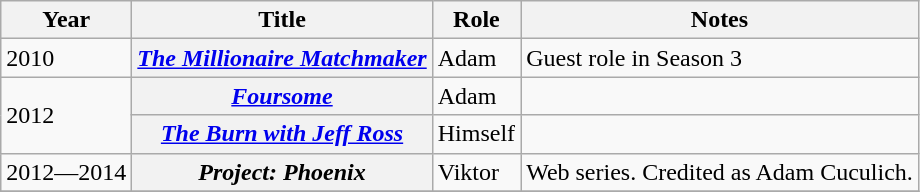<table class="wikitable plainrowheaders sortable">
<tr>
<th scope="col">Year</th>
<th scope="col">Title</th>
<th scope="col">Role</th>
<th scope="col" class="unsortable">Notes</th>
</tr>
<tr>
<td rowspan="1">2010</td>
<th><em><a href='#'>The Millionaire Matchmaker</a></em></th>
<td>Adam</td>
<td>Guest role in Season 3</td>
</tr>
<tr>
<td rowspan="2">2012</td>
<th><em><a href='#'>Foursome</a></em></th>
<td>Adam</td>
<td></td>
</tr>
<tr>
<th><em><a href='#'>The Burn with Jeff Ross</a></em></th>
<td>Himself</td>
<td></td>
</tr>
<tr>
<td rowspan="1">2012—2014</td>
<th><em>Project: Phoenix</em></th>
<td>Viktor</td>
<td>Web series. Credited as Adam Cuculich.</td>
</tr>
<tr>
</tr>
</table>
